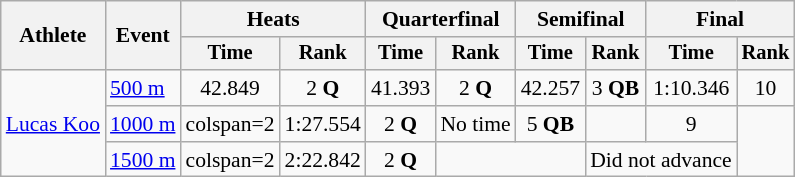<table class="wikitable" style="font-size:90%">
<tr>
<th rowspan=2>Athlete</th>
<th rowspan=2>Event</th>
<th colspan=2>Heats</th>
<th colspan=2>Quarterfinal</th>
<th colspan=2>Semifinal</th>
<th colspan=2>Final</th>
</tr>
<tr style="font-size:95%">
<th>Time</th>
<th>Rank</th>
<th>Time</th>
<th>Rank</th>
<th>Time</th>
<th>Rank</th>
<th>Time</th>
<th>Rank</th>
</tr>
<tr align=center>
<td align=left rowspan=3><a href='#'>Lucas Koo</a></td>
<td align=left><a href='#'>500 m</a></td>
<td>42.849</td>
<td>2 <strong>Q</strong></td>
<td>41.393</td>
<td>2 <strong>Q</strong></td>
<td>42.257</td>
<td>3 <strong>QB</strong></td>
<td>1:10.346</td>
<td>10</td>
</tr>
<tr align=center>
<td align=left><a href='#'>1000 m</a></td>
<td>colspan=2</td>
<td>1:27.554</td>
<td>2 <strong>Q</strong></td>
<td>No time</td>
<td>5 <strong>QB</strong></td>
<td></td>
<td>9</td>
</tr>
<tr align=center>
<td align=left><a href='#'>1500 m</a></td>
<td>colspan=2</td>
<td>2:22.842</td>
<td>2 <strong>Q</strong></td>
<td colspan=2></td>
<td colspan=2>Did not advance</td>
</tr>
</table>
